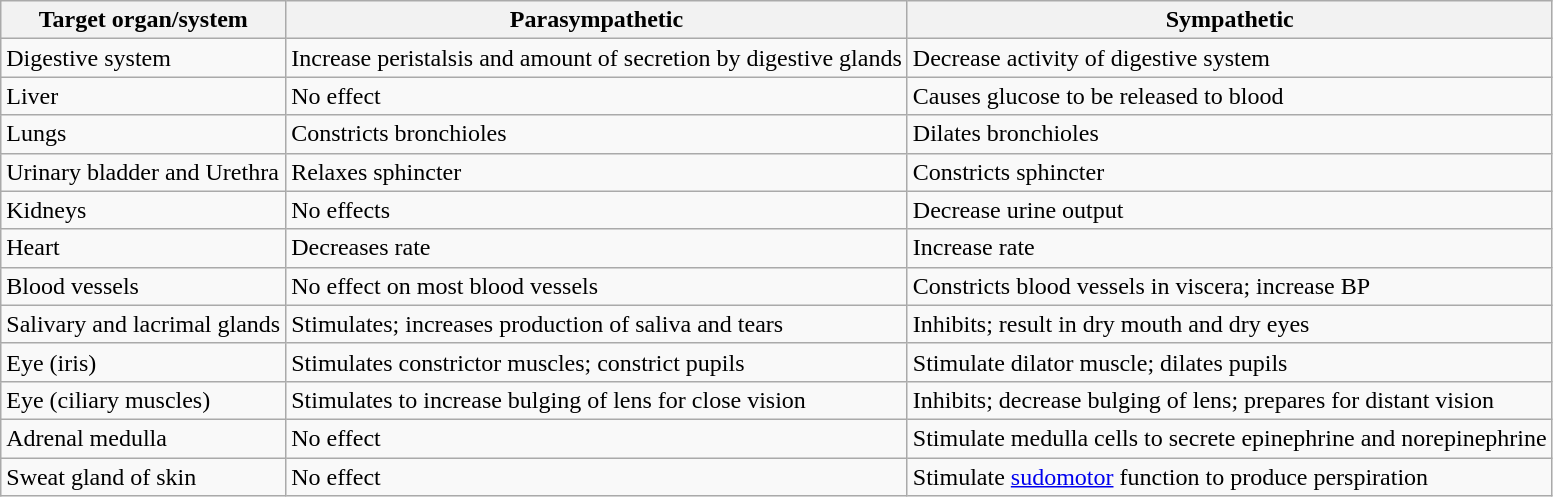<table class="wikitable">
<tr>
<th>Target organ/system</th>
<th>Parasympathetic</th>
<th>Sympathetic</th>
</tr>
<tr>
<td>Digestive system</td>
<td>Increase peristalsis and amount of secretion by digestive glands</td>
<td>Decrease activity of digestive system</td>
</tr>
<tr>
<td>Liver</td>
<td>No effect</td>
<td>Causes glucose to be released to blood</td>
</tr>
<tr>
<td>Lungs</td>
<td>Constricts bronchioles</td>
<td>Dilates bronchioles</td>
</tr>
<tr>
<td>Urinary bladder and Urethra</td>
<td>Relaxes sphincter</td>
<td>Constricts sphincter</td>
</tr>
<tr>
<td>Kidneys</td>
<td>No effects</td>
<td>Decrease urine output</td>
</tr>
<tr>
<td>Heart</td>
<td>Decreases rate</td>
<td>Increase rate</td>
</tr>
<tr>
<td>Blood vessels</td>
<td>No effect on most blood vessels</td>
<td>Constricts blood vessels in viscera; increase BP</td>
</tr>
<tr>
<td>Salivary and lacrimal glands</td>
<td>Stimulates; increases production of saliva and tears</td>
<td>Inhibits; result in dry mouth and dry eyes</td>
</tr>
<tr>
<td>Eye (iris)</td>
<td>Stimulates constrictor muscles; constrict pupils</td>
<td>Stimulate dilator muscle; dilates pupils</td>
</tr>
<tr>
<td>Eye (ciliary muscles)</td>
<td>Stimulates to increase bulging of lens for close vision</td>
<td>Inhibits; decrease bulging of lens; prepares for distant vision</td>
</tr>
<tr>
<td>Adrenal medulla</td>
<td>No effect</td>
<td>Stimulate medulla cells to secrete epinephrine and norepinephrine</td>
</tr>
<tr>
<td>Sweat gland of skin</td>
<td>No effect</td>
<td>Stimulate <a href='#'>sudomotor</a> function to produce perspiration</td>
</tr>
</table>
